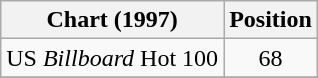<table class="wikitable">
<tr>
<th>Chart (1997)</th>
<th>Position</th>
</tr>
<tr>
<td>US <em>Billboard</em> Hot 100</td>
<td align="center">68</td>
</tr>
<tr>
</tr>
</table>
